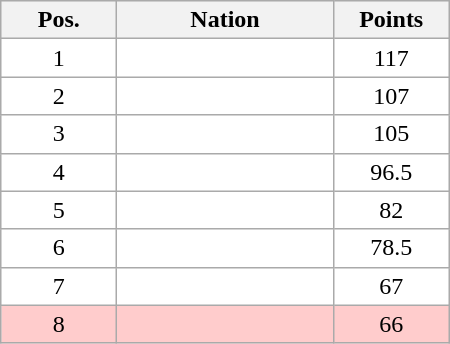<table class="wikitable gauche" cellspacing="1" style="width:300px;">
<tr style="background:#efefef; text-align:center;">
<th style="width:70px;">Pos.</th>
<th>Nation</th>
<th style="width:70px;">Points</th>
</tr>
<tr style="vertical-align:top; text-align:center; background:#fff;">
<td>1</td>
<td style="text-align:left;"></td>
<td>117</td>
</tr>
<tr style="vertical-align:top; text-align:center; background:#fff;">
<td>2</td>
<td style="text-align:left;"></td>
<td>107</td>
</tr>
<tr style="vertical-align:top; text-align:center; background:#fff;">
<td>3</td>
<td style="text-align:left;"></td>
<td>105</td>
</tr>
<tr style="vertical-align:top; text-align:center; background:#fff;">
<td>4</td>
<td style="text-align:left;"></td>
<td>96.5</td>
</tr>
<tr style="vertical-align:top; text-align:center; background:#fff;">
<td>5</td>
<td style="text-align:left;"></td>
<td>82</td>
</tr>
<tr style="vertical-align:top; text-align:center; background:#fff;">
<td>6</td>
<td style="text-align:left;"></td>
<td>78.5</td>
</tr>
<tr style="vertical-align:top; text-align:center; background:#fff;">
<td>7</td>
<td style="text-align:left;"></td>
<td>67</td>
</tr>
<tr style="vertical-align:top; text-align:center; background:#ffcccc;">
<td>8</td>
<td style="text-align:left;"></td>
<td>66</td>
</tr>
</table>
